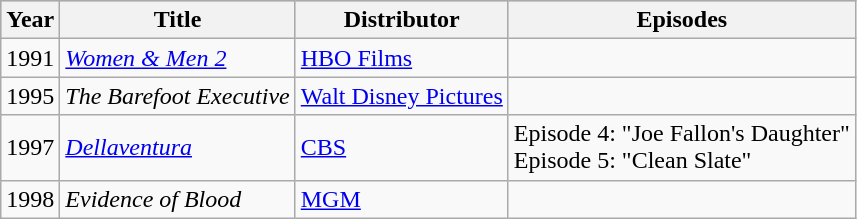<table class="wikitable">
<tr style="background:#b0c4de; text-align:center;">
<th>Year</th>
<th>Title</th>
<th>Distributor</th>
<th>Episodes</th>
</tr>
<tr>
<td>1991</td>
<td><em><a href='#'>Women & Men 2</a></em></td>
<td><a href='#'>HBO Films</a></td>
<td></td>
</tr>
<tr>
<td>1995</td>
<td><em>The Barefoot Executive</em></td>
<td><a href='#'>Walt Disney Pictures</a></td>
<td></td>
</tr>
<tr>
<td>1997</td>
<td><em><a href='#'>Dellaventura</a></em></td>
<td><a href='#'>CBS</a></td>
<td>Episode 4: "Joe Fallon's Daughter"<br>Episode 5: "Clean Slate"</td>
</tr>
<tr>
<td>1998</td>
<td><em>Evidence of Blood</em></td>
<td><a href='#'>MGM</a></td>
<td></td>
</tr>
</table>
